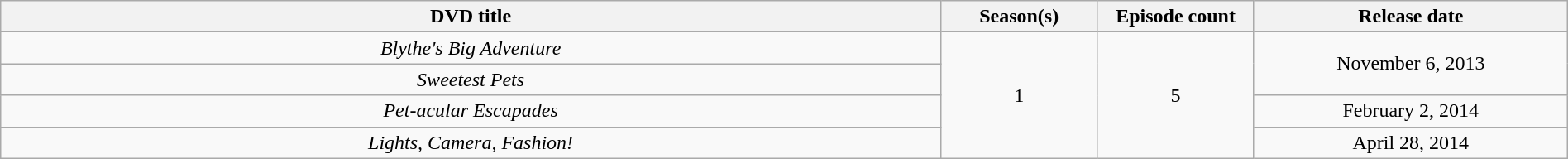<table class="wikitable collapsible collapsed sortable" style="width:100%;text-align:center;">
<tr>
<th scope="col" width="60%">DVD title</th>
<th scope="col" width="10%">Season(s)</th>
<th scope="col" width="10%">Episode count</th>
<th scope="col" width="20%">Release date</th>
</tr>
<tr>
<td><em>Blythe's Big Adventure</em></td>
<td rowspan="4">1</td>
<td rowspan="4">5</td>
<td rowspan="2">November 6, 2013</td>
</tr>
<tr>
<td><em>Sweetest Pets</em></td>
</tr>
<tr>
<td><em>Pet-acular Escapades</em></td>
<td>February 2, 2014</td>
</tr>
<tr>
<td><em>Lights, Camera, Fashion!</em></td>
<td>April 28, 2014</td>
</tr>
</table>
